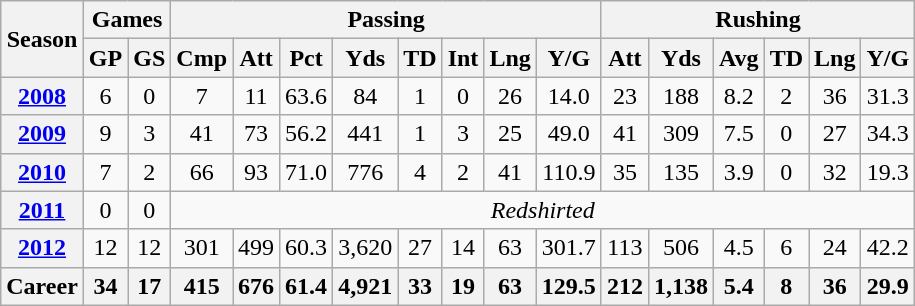<table class=wikitable style="text-align:center;">
<tr>
<th rowspan="2">Season</th>
<th colspan="2">Games</th>
<th colspan="8">Passing</th>
<th colspan="6">Rushing</th>
</tr>
<tr>
<th>GP</th>
<th>GS</th>
<th>Cmp</th>
<th>Att</th>
<th>Pct</th>
<th>Yds</th>
<th>TD</th>
<th>Int</th>
<th>Lng</th>
<th>Y/G</th>
<th>Att</th>
<th>Yds</th>
<th>Avg</th>
<th>TD</th>
<th>Lng</th>
<th>Y/G</th>
</tr>
<tr>
<th><a href='#'>2008</a></th>
<td>6</td>
<td>0</td>
<td>7</td>
<td>11</td>
<td>63.6</td>
<td>84</td>
<td>1</td>
<td>0</td>
<td>26</td>
<td>14.0</td>
<td>23</td>
<td>188</td>
<td>8.2</td>
<td>2</td>
<td>36</td>
<td>31.3</td>
</tr>
<tr>
<th><a href='#'>2009</a></th>
<td>9</td>
<td>3</td>
<td>41</td>
<td>73</td>
<td>56.2</td>
<td>441</td>
<td>1</td>
<td>3</td>
<td>25</td>
<td>49.0</td>
<td>41</td>
<td>309</td>
<td>7.5</td>
<td>0</td>
<td>27</td>
<td>34.3</td>
</tr>
<tr>
<th><a href='#'>2010</a></th>
<td>7</td>
<td>2</td>
<td>66</td>
<td>93</td>
<td>71.0</td>
<td>776</td>
<td>4</td>
<td>2</td>
<td>41</td>
<td>110.9</td>
<td>35</td>
<td>135</td>
<td>3.9</td>
<td>0</td>
<td>32</td>
<td>19.3</td>
</tr>
<tr>
<th><a href='#'>2011</a></th>
<td>0</td>
<td>0</td>
<td colspan="14"><em>Redshirted</em></td>
</tr>
<tr>
<th><a href='#'>2012</a></th>
<td>12</td>
<td>12</td>
<td>301</td>
<td>499</td>
<td>60.3</td>
<td>3,620</td>
<td>27</td>
<td>14</td>
<td>63</td>
<td>301.7</td>
<td>113</td>
<td>506</td>
<td>4.5</td>
<td>6</td>
<td>24</td>
<td>42.2</td>
</tr>
<tr>
<th>Career</th>
<th>34</th>
<th>17</th>
<th>415</th>
<th>676</th>
<th>61.4</th>
<th>4,921</th>
<th>33</th>
<th>19</th>
<th>63</th>
<th>129.5</th>
<th>212</th>
<th>1,138</th>
<th>5.4</th>
<th>8</th>
<th>36</th>
<th>29.9</th>
</tr>
</table>
